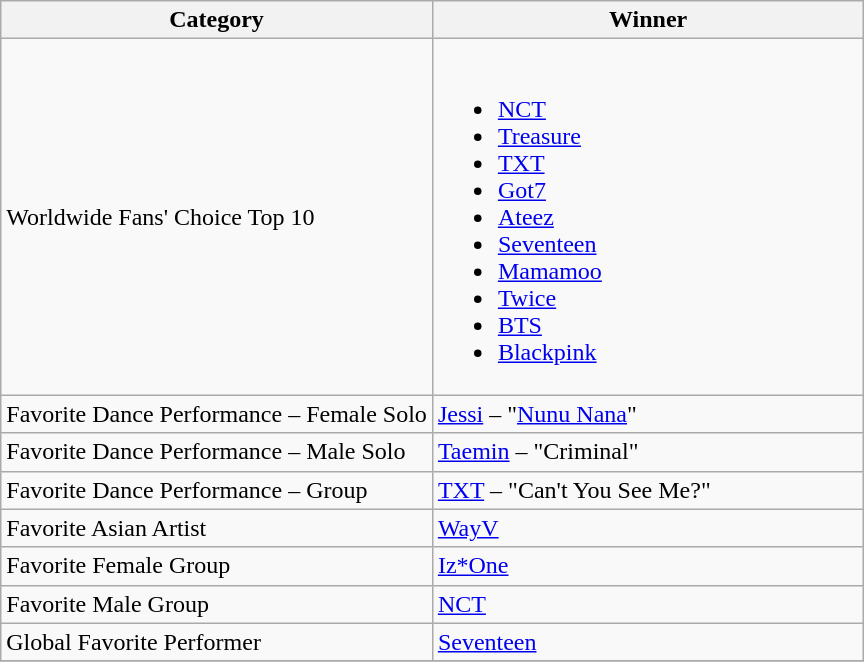<table class="wikitable">
<tr>
<th style="width:50%" style="background:#EEDD82;" ! align="center">Category</th>
<th style="width:50%" style="background:#EEDD82;" ! align="center">Winner</th>
</tr>
<tr>
<td>Worldwide Fans' Choice Top 10</td>
<td><br><ul><li><a href='#'>NCT</a></li><li><a href='#'>Treasure</a></li><li><a href='#'>TXT</a></li><li><a href='#'>Got7</a></li><li><a href='#'>Ateez</a></li><li><a href='#'>Seventeen</a></li><li><a href='#'>Mamamoo</a></li><li><a href='#'>Twice</a></li><li><a href='#'>BTS</a></li><li><a href='#'>Blackpink</a></li></ul></td>
</tr>
<tr>
<td>Favorite Dance Performance – Female Solo</td>
<td><a href='#'>Jessi</a> – "<a href='#'>Nunu Nana</a>"</td>
</tr>
<tr>
<td>Favorite Dance Performance – Male Solo</td>
<td><a href='#'>Taemin</a> – "Criminal"</td>
</tr>
<tr>
<td>Favorite Dance Performance – Group</td>
<td><a href='#'>TXT</a> – "Can't You See Me?"</td>
</tr>
<tr>
<td>Favorite Asian Artist</td>
<td><a href='#'>WayV</a></td>
</tr>
<tr>
<td>Favorite Female Group</td>
<td><a href='#'>Iz*One</a></td>
</tr>
<tr>
<td>Favorite Male Group</td>
<td><a href='#'>NCT</a></td>
</tr>
<tr>
<td>Global Favorite Performer</td>
<td><a href='#'>Seventeen</a></td>
</tr>
<tr>
</tr>
</table>
